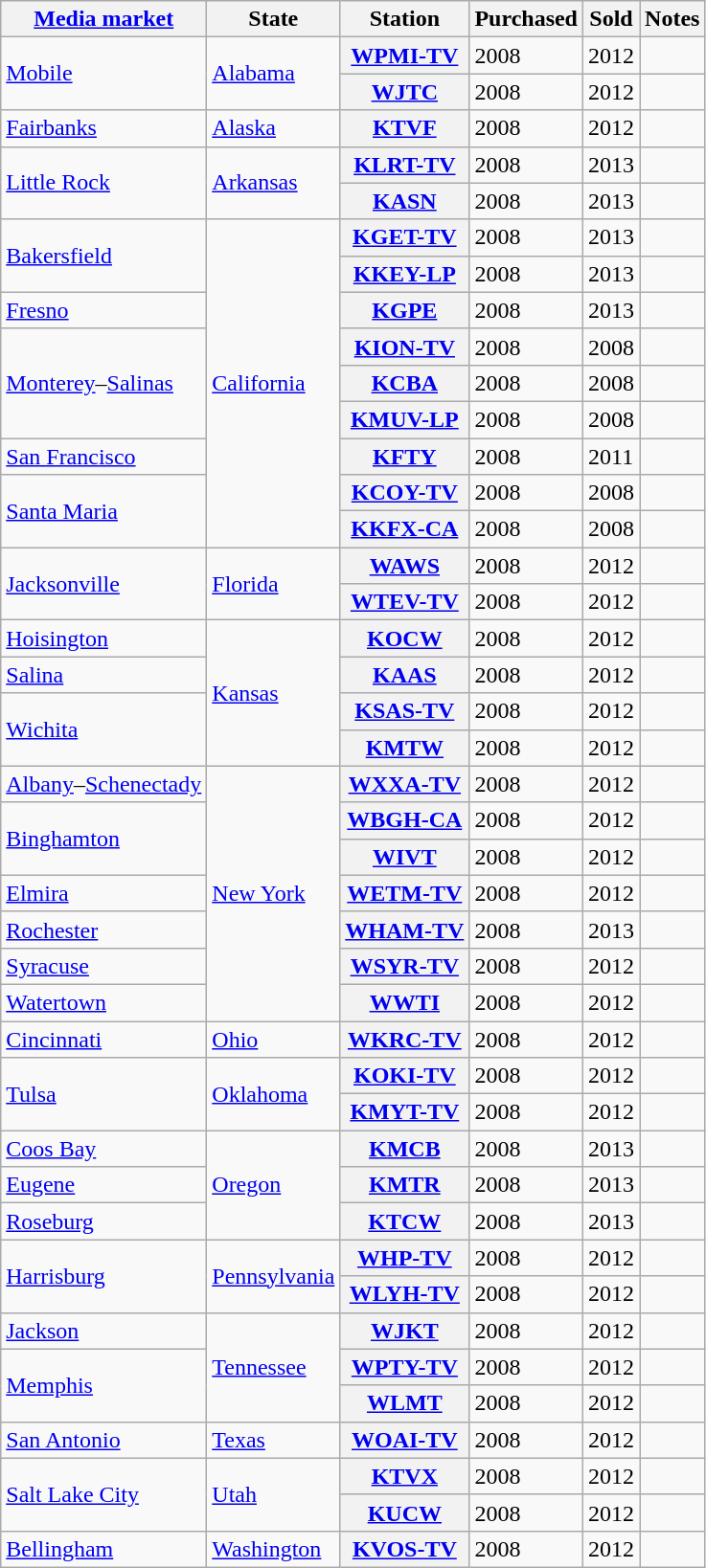<table class="wikitable sortable">
<tr>
<th scope="col"><a href='#'>Media market</a></th>
<th scope="col">State</th>
<th scope="col">Station</th>
<th scope="col">Purchased</th>
<th scope="col">Sold</th>
<th scope="col" class="unsortable">Notes</th>
</tr>
<tr>
<td rowspan="2"><a href='#'>Mobile</a></td>
<td rowspan="2"><a href='#'>Alabama</a></td>
<th scope="row"><a href='#'>WPMI-TV</a></th>
<td>2008</td>
<td>2012</td>
<td></td>
</tr>
<tr>
<th scope="row"><a href='#'>WJTC</a></th>
<td>2008</td>
<td>2012</td>
<td></td>
</tr>
<tr>
<td><a href='#'>Fairbanks</a></td>
<td><a href='#'>Alaska</a></td>
<th scope="row"><a href='#'>KTVF</a></th>
<td>2008</td>
<td>2012</td>
<td></td>
</tr>
<tr>
<td rowspan="2"><a href='#'>Little Rock</a></td>
<td rowspan="2"><a href='#'>Arkansas</a></td>
<th scope="row"><a href='#'>KLRT-TV</a></th>
<td>2008</td>
<td>2013</td>
<td></td>
</tr>
<tr>
<th scope="row"><a href='#'>KASN</a></th>
<td>2008</td>
<td>2013</td>
<td></td>
</tr>
<tr>
<td rowspan="2"><a href='#'>Bakersfield</a></td>
<td rowspan="9"><a href='#'>California</a></td>
<th scope="row"><a href='#'>KGET-TV</a></th>
<td>2008</td>
<td>2013</td>
<td></td>
</tr>
<tr>
<th scope="row"><a href='#'>KKEY-LP</a></th>
<td>2008</td>
<td>2013</td>
<td></td>
</tr>
<tr>
<td><a href='#'>Fresno</a></td>
<th scope="row"><a href='#'>KGPE</a></th>
<td>2008</td>
<td>2013</td>
<td></td>
</tr>
<tr>
<td rowspan="3"><a href='#'>Monterey</a>–<a href='#'>Salinas</a></td>
<th scope="row"><a href='#'>KION-TV</a></th>
<td>2008</td>
<td>2008</td>
<td></td>
</tr>
<tr>
<th scope="row"><a href='#'>KCBA</a></th>
<td>2008</td>
<td>2008</td>
<td></td>
</tr>
<tr>
<th scope="row"><a href='#'>KMUV-LP</a></th>
<td>2008</td>
<td>2008</td>
<td></td>
</tr>
<tr>
<td><a href='#'>San Francisco</a></td>
<th scope="row"><a href='#'>KFTY</a></th>
<td>2008</td>
<td>2011</td>
<td></td>
</tr>
<tr>
<td rowspan="2"><a href='#'>Santa Maria</a></td>
<th scope="row"><a href='#'>KCOY-TV</a></th>
<td>2008</td>
<td>2008</td>
<td></td>
</tr>
<tr>
<th scope="row"><a href='#'>KKFX-CA</a></th>
<td>2008</td>
<td>2008</td>
<td></td>
</tr>
<tr>
<td rowspan="2"><a href='#'>Jacksonville</a></td>
<td rowspan="2"><a href='#'>Florida</a></td>
<th scope="row"><a href='#'>WAWS</a></th>
<td>2008</td>
<td>2012</td>
<td></td>
</tr>
<tr>
<th scope="row"><a href='#'>WTEV-TV</a></th>
<td>2008</td>
<td>2012</td>
<td></td>
</tr>
<tr>
<td><a href='#'>Hoisington</a></td>
<td rowspan="4"><a href='#'>Kansas</a></td>
<th scope="row"><a href='#'>KOCW</a></th>
<td>2008</td>
<td>2012</td>
<td></td>
</tr>
<tr>
<td><a href='#'>Salina</a></td>
<th scope="row"><a href='#'>KAAS</a></th>
<td>2008</td>
<td>2012</td>
<td></td>
</tr>
<tr>
<td rowspan="2"><a href='#'>Wichita</a></td>
<th scope="row"><a href='#'>KSAS-TV</a></th>
<td>2008</td>
<td>2012</td>
<td></td>
</tr>
<tr>
<th scope="row"><a href='#'>KMTW</a></th>
<td>2008</td>
<td>2012</td>
<td></td>
</tr>
<tr>
<td><a href='#'>Albany</a>–<a href='#'>Schenectady</a></td>
<td rowspan="7"><a href='#'>New York</a></td>
<th scope="row"><a href='#'>WXXA-TV</a></th>
<td>2008</td>
<td>2012</td>
<td></td>
</tr>
<tr>
<td rowspan="2"><a href='#'>Binghamton</a></td>
<th scope="row"><a href='#'>WBGH-CA</a></th>
<td>2008</td>
<td>2012</td>
<td></td>
</tr>
<tr>
<th scope="row"><a href='#'>WIVT</a></th>
<td>2008</td>
<td>2012</td>
<td></td>
</tr>
<tr>
<td><a href='#'>Elmira</a></td>
<th scope="row"><a href='#'>WETM-TV</a></th>
<td>2008</td>
<td>2012</td>
<td></td>
</tr>
<tr>
<td><a href='#'>Rochester</a></td>
<th scope="row"><a href='#'>WHAM-TV</a></th>
<td>2008</td>
<td>2013</td>
<td></td>
</tr>
<tr>
<td><a href='#'>Syracuse</a></td>
<th scope="row"><a href='#'>WSYR-TV</a></th>
<td>2008</td>
<td>2012</td>
<td></td>
</tr>
<tr>
<td><a href='#'>Watertown</a></td>
<th scope="row"><a href='#'>WWTI</a></th>
<td>2008</td>
<td>2012</td>
<td></td>
</tr>
<tr>
<td><a href='#'>Cincinnati</a></td>
<td><a href='#'>Ohio</a></td>
<th scope="row"><a href='#'>WKRC-TV</a></th>
<td>2008</td>
<td>2012</td>
<td></td>
</tr>
<tr>
<td rowspan="2"><a href='#'>Tulsa</a></td>
<td rowspan="2"><a href='#'>Oklahoma</a></td>
<th scope="row"><a href='#'>KOKI-TV</a></th>
<td>2008</td>
<td>2012</td>
<td></td>
</tr>
<tr>
<th scope="row"><a href='#'>KMYT-TV</a></th>
<td>2008</td>
<td>2012</td>
<td></td>
</tr>
<tr>
<td><a href='#'>Coos Bay</a></td>
<td rowspan="3"><a href='#'>Oregon</a></td>
<th scope="row"><a href='#'>KMCB</a></th>
<td>2008</td>
<td>2013</td>
<td></td>
</tr>
<tr>
<td><a href='#'>Eugene</a></td>
<th scope="row"><a href='#'>KMTR</a></th>
<td>2008</td>
<td>2013</td>
<td></td>
</tr>
<tr>
<td><a href='#'>Roseburg</a></td>
<th scope="row"><a href='#'>KTCW</a></th>
<td>2008</td>
<td>2013</td>
<td></td>
</tr>
<tr>
<td rowspan="2"><a href='#'>Harrisburg</a></td>
<td rowspan="2"><a href='#'>Pennsylvania</a></td>
<th scope="row"><a href='#'>WHP-TV</a></th>
<td>2008</td>
<td>2012</td>
<td></td>
</tr>
<tr>
<th scope="row"><a href='#'>WLYH-TV</a></th>
<td>2008</td>
<td>2012</td>
<td></td>
</tr>
<tr>
<td><a href='#'>Jackson</a></td>
<td rowspan="3"><a href='#'>Tennessee</a></td>
<th scope="row"><a href='#'>WJKT</a></th>
<td>2008</td>
<td>2012</td>
<td></td>
</tr>
<tr>
<td rowspan="2"><a href='#'>Memphis</a></td>
<th scope="row"><a href='#'>WPTY-TV</a></th>
<td>2008</td>
<td>2012</td>
<td></td>
</tr>
<tr>
<th scope="row"><a href='#'>WLMT</a></th>
<td>2008</td>
<td>2012</td>
<td></td>
</tr>
<tr>
<td><a href='#'>San Antonio</a></td>
<td><a href='#'>Texas</a></td>
<th scope="row"><a href='#'>WOAI-TV</a></th>
<td>2008</td>
<td>2012</td>
<td></td>
</tr>
<tr>
<td rowspan="2"><a href='#'>Salt Lake City</a></td>
<td rowspan="2"><a href='#'>Utah</a></td>
<th scope="row"><a href='#'>KTVX</a></th>
<td>2008</td>
<td>2012</td>
<td></td>
</tr>
<tr>
<th scope="row"><a href='#'>KUCW</a></th>
<td>2008</td>
<td>2012</td>
<td></td>
</tr>
<tr>
<td><a href='#'>Bellingham</a></td>
<td><a href='#'>Washington</a></td>
<th scope="row"><a href='#'>KVOS-TV</a></th>
<td>2008</td>
<td>2012</td>
<td></td>
</tr>
</table>
